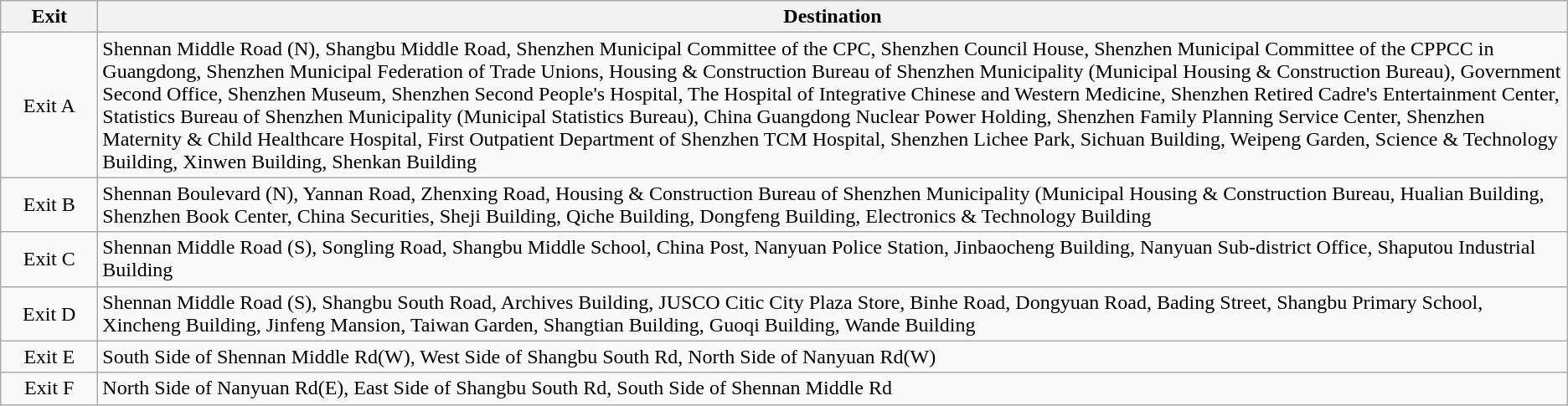<table class="wikitable">
<tr>
<th style="width:70px">Exit</th>
<th>Destination</th>
</tr>
<tr>
<td align="center">Exit A</td>
<td>Shennan Middle Road (N), Shangbu Middle Road, Shenzhen Municipal Committee of the CPC, Shenzhen Council House, Shenzhen Municipal Committee of the CPPCC in Guangdong, Shenzhen Municipal Federation of Trade Unions, Housing & Construction Bureau of Shenzhen Municipality (Municipal Housing & Construction Bureau), Government Second Office, Shenzhen Museum, Shenzhen Second People's Hospital, The Hospital of Integrative Chinese and Western Medicine, Shenzhen Retired Cadre's Entertainment Center, Statistics Bureau of Shenzhen Municipality (Municipal Statistics Bureau), China Guangdong Nuclear Power Holding, Shenzhen Family Planning Service Center, Shenzhen Maternity & Child Healthcare Hospital, First Outpatient Department of Shenzhen TCM Hospital, Shenzhen Lichee Park, Sichuan Building, Weipeng Garden, Science & Technology Building, Xinwen Building, Shenkan Building</td>
</tr>
<tr>
<td align="center">Exit B</td>
<td>Shennan Boulevard (N), Yannan Road, Zhenxing Road, Housing & Construction Bureau of Shenzhen Municipality (Municipal Housing & Construction Bureau, Hualian Building, Shenzhen Book Center, China Securities, Sheji Building, Qiche Building, Dongfeng Building, Electronics & Technology Building</td>
</tr>
<tr>
<td align="center">Exit C</td>
<td>Shennan Middle Road (S), Songling Road, Shangbu Middle School, China Post, Nanyuan Police Station, Jinbaocheng Building, Nanyuan Sub-district Office, Shaputou Industrial Building</td>
</tr>
<tr>
<td align="center">Exit D</td>
<td>Shennan Middle Road (S), Shangbu South Road, Archives Building, JUSCO Citic City Plaza Store, Binhe Road, Dongyuan Road, Bading Street, Shangbu Primary School, Xincheng Building, Jinfeng Mansion, Taiwan Garden, Shangtian Building, Guoqi Building, Wande Building</td>
</tr>
<tr>
<td align="center">Exit E</td>
<td>South Side of Shennan Middle Rd(W), West Side of Shangbu South Rd, North Side of Nanyuan Rd(W)</td>
</tr>
<tr>
<td align="center">Exit F</td>
<td>North Side of Nanyuan Rd(E), East Side of Shangbu South Rd, South Side of Shennan Middle Rd</td>
</tr>
</table>
